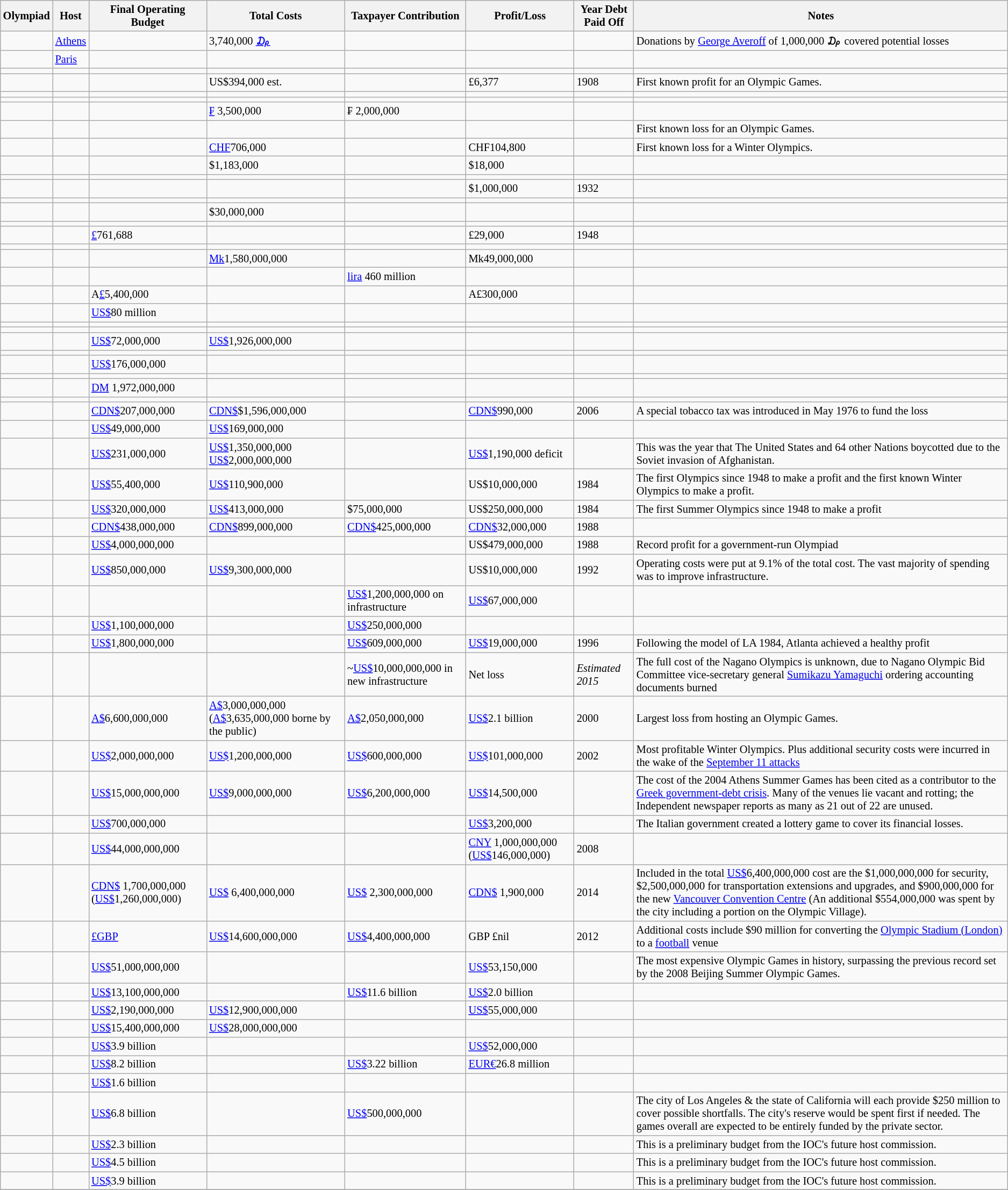<table class="wikitable sortable" style=font-size:85%>
<tr>
<th>Olympiad</th>
<th>Host</th>
<th>Final Operating<br>Budget</th>
<th>Total Costs</th>
<th>Taxpayer Contribution</th>
<th>Profit/Loss</th>
<th>Year Debt Paid Off</th>
<th>Notes</th>
</tr>
<tr>
<td></td>
<td> <a href='#'>Athens</a></td>
<td></td>
<td>3,740,000 <a href='#'>₯</a></td>
<td></td>
<td></td>
<td></td>
<td>Donations by <a href='#'>George Averoff</a> of 1,000,000 ₯ covered potential losses</td>
</tr>
<tr>
<td></td>
<td> <a href='#'>Paris</a></td>
<td></td>
<td></td>
<td></td>
<td></td>
<td></td>
<td></td>
</tr>
<tr>
<td></td>
<td></td>
<td></td>
<td></td>
<td></td>
<td></td>
<td></td>
<td></td>
</tr>
<tr>
<td></td>
<td></td>
<td></td>
<td>US$394,000 est.</td>
<td></td>
<td> £6,377</td>
<td>1908</td>
<td>First known profit for an Olympic Games.</td>
</tr>
<tr>
<td></td>
<td></td>
<td></td>
<td></td>
<td></td>
<td></td>
<td></td>
<td></td>
</tr>
<tr>
<td></td>
<td></td>
<td></td>
<td></td>
<td></td>
<td></td>
<td></td>
<td></td>
</tr>
<tr>
<td></td>
<td></td>
<td></td>
<td><a href='#'>₣</a> 3,500,000</td>
<td>₣ 2,000,000</td>
<td></td>
<td></td>
<td></td>
</tr>
<tr>
<td></td>
<td></td>
<td></td>
<td></td>
<td></td>
<td></td>
<td></td>
<td>First known loss for an Olympic Games.</td>
</tr>
<tr>
<td></td>
<td></td>
<td></td>
<td><a href='#'>CHF</a>706,000</td>
<td></td>
<td> CHF104,800</td>
<td></td>
<td>First known loss for a Winter Olympics.</td>
</tr>
<tr>
<td></td>
<td></td>
<td></td>
<td>$1,183,000</td>
<td></td>
<td> $18,000</td>
<td></td>
<td></td>
</tr>
<tr>
<td></td>
<td></td>
<td></td>
<td></td>
<td></td>
<td></td>
<td></td>
<td></td>
</tr>
<tr>
<td></td>
<td></td>
<td></td>
<td></td>
<td></td>
<td> $1,000,000</td>
<td>1932</td>
<td></td>
</tr>
<tr>
<td></td>
<td></td>
<td></td>
<td></td>
<td></td>
<td></td>
<td></td>
<td></td>
</tr>
<tr>
<td></td>
<td></td>
<td></td>
<td>$30,000,000</td>
<td></td>
<td></td>
<td></td>
<td></td>
</tr>
<tr>
<td></td>
<td></td>
<td></td>
<td></td>
<td></td>
<td></td>
<td></td>
<td></td>
</tr>
<tr>
<td></td>
<td></td>
<td><a href='#'>£</a>761,688</td>
<td></td>
<td></td>
<td> £29,000</td>
<td>1948</td>
<td></td>
</tr>
<tr>
<td></td>
<td></td>
<td></td>
<td></td>
<td></td>
<td></td>
<td></td>
<td></td>
</tr>
<tr>
<td></td>
<td></td>
<td></td>
<td><a href='#'>Mk</a>1,580,000,000</td>
<td></td>
<td> Mk49,000,000</td>
<td></td>
<td></td>
</tr>
<tr>
<td></td>
<td></td>
<td></td>
<td></td>
<td><a href='#'>lira</a> 460 million</td>
<td></td>
<td></td>
<td></td>
</tr>
<tr>
<td></td>
<td></td>
<td>A<a href='#'>£</a>5,400,000</td>
<td></td>
<td></td>
<td>A£300,000</td>
<td></td>
<td></td>
</tr>
<tr>
<td></td>
<td></td>
<td><a href='#'>US$</a>80 million</td>
<td></td>
<td></td>
<td></td>
<td></td>
<td></td>
</tr>
<tr>
<td></td>
<td></td>
<td></td>
<td></td>
<td></td>
<td></td>
<td></td>
<td></td>
</tr>
<tr>
<td></td>
<td></td>
<td></td>
<td></td>
<td></td>
<td></td>
<td></td>
<td></td>
</tr>
<tr>
<td></td>
<td></td>
<td><a href='#'>US$</a>72,000,000</td>
<td><a href='#'>US$</a>1,926,000,000</td>
<td></td>
<td></td>
<td></td>
<td></td>
</tr>
<tr>
<td></td>
<td></td>
<td></td>
<td></td>
<td></td>
<td></td>
<td></td>
<td></td>
</tr>
<tr>
<td></td>
<td></td>
<td><a href='#'>US$</a>176,000,000</td>
<td></td>
<td></td>
<td></td>
<td></td>
<td></td>
</tr>
<tr>
<td></td>
<td></td>
<td></td>
<td></td>
<td></td>
<td></td>
<td></td>
<td></td>
</tr>
<tr>
<td></td>
<td></td>
<td><a href='#'>DM</a> 1,972,000,000</td>
<td></td>
<td></td>
<td></td>
<td></td>
<td></td>
</tr>
<tr>
<td></td>
<td></td>
<td></td>
<td></td>
<td></td>
<td></td>
<td></td>
<td></td>
</tr>
<tr>
<td></td>
<td></td>
<td><a href='#'>CDN$</a>207,000,000</td>
<td><a href='#'>CDN$</a>$1,596,000,000</td>
<td></td>
<td> <a href='#'>CDN$</a>990,000</td>
<td>2006</td>
<td>A special tobacco tax was introduced in May 1976 to fund the loss</td>
</tr>
<tr>
<td></td>
<td></td>
<td><a href='#'>US$</a>49,000,000</td>
<td><a href='#'>US$</a>169,000,000</td>
<td></td>
<td></td>
<td></td>
<td></td>
</tr>
<tr>
<td></td>
<td></td>
<td><a href='#'>US$</a>231,000,000</td>
<td><a href='#'>US$</a>1,350,000,000<br><a href='#'>US$</a>2,000,000,000</td>
<td></td>
<td> <a href='#'>US$</a>1,190,000 deficit </td>
<td></td>
<td>This was the year that The United States and 64 other Nations boycotted due to the Soviet invasion of Afghanistan.</td>
</tr>
<tr>
<td></td>
<td></td>
<td><a href='#'>US$</a>55,400,000</td>
<td><a href='#'>US$</a>110,900,000</td>
<td></td>
<td> US$10,000,000 </td>
<td>1984</td>
<td>The first Olympics since 1948 to make a profit and the first known Winter Olympics to make a profit.</td>
</tr>
<tr>
<td></td>
<td></td>
<td><a href='#'>US$</a>320,000,000</td>
<td><a href='#'>US$</a>413,000,000</td>
<td>$75,000,000</td>
<td> US$250,000,000</td>
<td>1984</td>
<td>The first Summer Olympics since 1948 to make a profit</td>
</tr>
<tr>
<td></td>
<td></td>
<td><a href='#'>CDN$</a>438,000,000</td>
<td><a href='#'>CDN$</a>899,000,000</td>
<td><a href='#'>CDN$</a>425,000,000</td>
<td><a href='#'>CDN$</a>32,000,000</td>
<td>1988</td>
<td></td>
</tr>
<tr>
<td></td>
<td></td>
<td><a href='#'>US$</a>4,000,000,000 </td>
<td></td>
<td></td>
<td> US$479,000,000</td>
<td>1988</td>
<td>Record profit for a government-run Olympiad</td>
</tr>
<tr>
<td></td>
<td></td>
<td><a href='#'>US$</a>850,000,000</td>
<td><a href='#'>US$</a>9,300,000,000</td>
<td></td>
<td> US$10,000,000</td>
<td>1992</td>
<td>Operating costs were put at 9.1% of the total cost. The vast majority of spending was to improve infrastructure.</td>
</tr>
<tr>
<td></td>
<td></td>
<td></td>
<td></td>
<td><a href='#'>US$</a>1,200,000,000 on infrastructure</td>
<td> <a href='#'>US$</a>67,000,000</td>
<td></td>
<td></td>
</tr>
<tr>
<td></td>
<td></td>
<td><a href='#'>US$</a>1,100,000,000</td>
<td></td>
<td><a href='#'>US$</a>250,000,000</td>
<td></td>
<td></td>
<td></td>
</tr>
<tr>
<td></td>
<td></td>
<td><a href='#'>US$</a>1,800,000,000</td>
<td></td>
<td><a href='#'>US$</a>609,000,000</td>
<td> <a href='#'>US$</a>19,000,000</td>
<td>1996</td>
<td>Following the model of LA 1984, Atlanta achieved a healthy profit</td>
</tr>
<tr>
<td></td>
<td></td>
<td></td>
<td></td>
<td>~<a href='#'>US$</a>10,000,000,000 in new infrastructure</td>
<td> Net loss</td>
<td><em>Estimated 2015</em></td>
<td>The full cost of the Nagano Olympics is unknown, due to Nagano Olympic Bid Committee vice-secretary general <a href='#'>Sumikazu Yamaguchi</a> ordering accounting documents burned</td>
</tr>
<tr>
<td></td>
<td></td>
<td><a href='#'>A$</a>6,600,000,000 </td>
<td><a href='#'>A$</a>3,000,000,000 (<a href='#'>A$</a>3,635,000,000 borne by the public)</td>
<td><a href='#'>A$</a>2,050,000,000</td>
<td> <a href='#'>US$</a>2.1 billion </td>
<td>2000</td>
<td>Largest loss from hosting an Olympic Games.</td>
</tr>
<tr>
<td></td>
<td></td>
<td><a href='#'>US$</a>2,000,000,000 </td>
<td><a href='#'>US$</a>1,200,000,000 </td>
<td><a href='#'>US$</a>600,000,000</td>
<td> <a href='#'>US$</a>101,000,000</td>
<td>2002</td>
<td>Most profitable Winter Olympics.  Plus additional security costs were incurred in the wake of the <a href='#'>September 11 attacks</a></td>
</tr>
<tr>
<td></td>
<td></td>
<td><a href='#'>US$</a>15,000,000,000</td>
<td><a href='#'>US$</a>9,000,000,000</td>
<td><a href='#'>US$</a>6,200,000,000</td>
<td> <a href='#'>US$</a>14,500,000</td>
<td></td>
<td>The cost of the 2004 Athens Summer Games has been cited as a contributor to the <a href='#'>Greek government-debt crisis</a>. Many of the venues lie vacant and rotting; the Independent newspaper reports as many as 21 out of 22 are unused.</td>
</tr>
<tr>
<td></td>
<td></td>
<td><a href='#'>US$</a>700,000,000</td>
<td></td>
<td></td>
<td> <a href='#'>US$</a>3,200,000</td>
<td></td>
<td>The Italian government created a lottery game to cover its financial losses.</td>
</tr>
<tr>
<td></td>
<td></td>
<td><a href='#'>US$</a>44,000,000,000</td>
<td></td>
<td></td>
<td> <a href='#'>CNY</a> 1,000,000,000 (<a href='#'>US$</a>146,000,000)</td>
<td>2008</td>
<td></td>
</tr>
<tr>
<td></td>
<td></td>
<td><a href='#'>CDN$</a> 1,700,000,000 (<a href='#'>US$</a>1,260,000,000)</td>
<td><a href='#'>US$</a> 6,400,000,000</td>
<td><a href='#'>US$</a> 2,300,000,000</td>
<td><a href='#'>CDN$</a> 1,900,000<br></td>
<td>2014 </td>
<td>Included in the total <a href='#'>US$</a>6,400,000,000 cost are the $1,000,000,000 for security, $2,500,000,000 for transportation extensions and upgrades, and $900,000,000 for the new <a href='#'>Vancouver Convention Centre</a> (An additional $554,000,000 was spent by the city including a portion on the Olympic Village).</td>
</tr>
<tr>
<td></td>
<td></td>
<td><a href='#'>£GBP</a></td>
<td><a href='#'>US$</a>14,600,000,000</td>
<td><a href='#'>US$</a>4,400,000,000</td>
<td>GBP £nil</td>
<td>2012</td>
<td>Additional costs include $90 million for converting the <a href='#'>Olympic Stadium (London)</a> to a <a href='#'>football</a> venue</td>
</tr>
<tr>
<td></td>
<td></td>
<td><a href='#'>US$</a>51,000,000,000</td>
<td></td>
<td></td>
<td> <a href='#'>US$</a>53,150,000</td>
<td></td>
<td>The most expensive Olympic Games in history, surpassing the previous record set by the 2008 Beijing Summer Olympic Games.</td>
</tr>
<tr>
<td></td>
<td></td>
<td><a href='#'>US$</a>13,100,000,000</td>
<td></td>
<td><a href='#'>US$</a>11.6 billion</td>
<td> <a href='#'>US$</a>2.0 billion</td>
<td></td>
<td></td>
</tr>
<tr>
<td></td>
<td></td>
<td><a href='#'>US$</a>2,190,000,000</td>
<td><a href='#'>US$</a>12,900,000,000</td>
<td></td>
<td> <a href='#'>US$</a>55,000,000</td>
<td></td>
<td></td>
</tr>
<tr>
<td></td>
<td></td>
<td><a href='#'>US$</a>15,400,000,000 </td>
<td><a href='#'>US$</a>28,000,000,000 </td>
<td></td>
<td></td>
<td></td>
<td></td>
</tr>
<tr>
<td></td>
<td></td>
<td><a href='#'>US$</a>3.9 billion</td>
<td></td>
<td></td>
<td> <a href='#'>US$</a>52,000,000</td>
<td></td>
<td></td>
</tr>
<tr>
<td></td>
<td></td>
<td><a href='#'>US$</a>8.2 billion</td>
<td></td>
<td><a href='#'>US$</a>3.22 billion</td>
<td> <a href='#'>EUR€</a>26.8 million</td>
<td></td>
<td></td>
</tr>
<tr>
<td></td>
<td></td>
<td><a href='#'>US$</a>1.6 billion</td>
<td></td>
<td></td>
<td></td>
<td></td>
<td></td>
</tr>
<tr>
<td></td>
<td></td>
<td><a href='#'>US$</a>6.8 billion</td>
<td></td>
<td><a href='#'>US$</a>500,000,000</td>
<td></td>
<td></td>
<td>The city of Los Angeles & the state of California will each provide $250 million to cover possible shortfalls.  The city's reserve would be spent first if needed.  The games overall are expected to be entirely funded by the private sector.</td>
</tr>
<tr>
<td></td>
<td></td>
<td><a href='#'>US$</a>2.3 billion</td>
<td></td>
<td></td>
<td></td>
<td></td>
<td>This is a preliminary budget from the IOC's future host commission.</td>
</tr>
<tr>
<td></td>
<td></td>
<td><a href='#'>US$</a>4.5 billion</td>
<td></td>
<td></td>
<td></td>
<td></td>
<td>This is a preliminary budget from the IOC's future host commission.</td>
</tr>
<tr>
<td></td>
<td></td>
<td><a href='#'>US$</a>3.9 billion</td>
<td></td>
<td></td>
<td></td>
<td></td>
<td>This is a preliminary budget from the IOC's future host commission.</td>
</tr>
<tr>
</tr>
</table>
